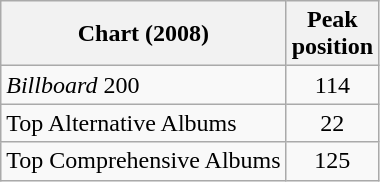<table class="wikitable">
<tr>
<th>Chart (2008)</th>
<th>Peak<br>position</th>
</tr>
<tr>
<td><em>Billboard</em> 200</td>
<td align="center">114</td>
</tr>
<tr>
<td>Top Alternative Albums</td>
<td align="center">22</td>
</tr>
<tr>
<td>Top Comprehensive Albums</td>
<td align="center">125</td>
</tr>
</table>
